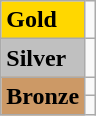<table class="wikitable">
<tr>
<td bgcolor="gold"><strong>Gold</strong></td>
<td></td>
</tr>
<tr>
<td bgcolor="silver"><strong>Silver</strong></td>
<td></td>
</tr>
<tr>
<td rowspan="2" bgcolor="#cc9966"><strong>Bronze</strong></td>
<td></td>
</tr>
<tr>
<td></td>
</tr>
</table>
